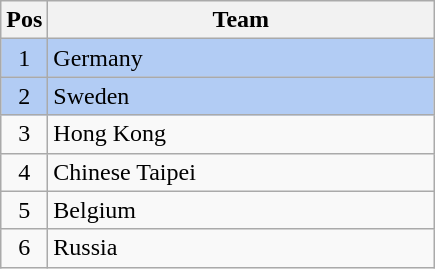<table class="wikitable" style="font-size: 100%">
<tr>
<th width=15>Pos</th>
<th width=250>Team</th>
</tr>
<tr align=center style="background: #b2ccf4;">
<td>1</td>
<td align="left"> Germany</td>
</tr>
<tr align=center style="background: #b2ccf4;">
<td>2</td>
<td align="left"> Sweden</td>
</tr>
<tr align=center>
<td>3</td>
<td align="left"> Hong Kong</td>
</tr>
<tr align=center>
<td>4</td>
<td align="left"> Chinese Taipei</td>
</tr>
<tr align=center>
<td>5</td>
<td align="left"> Belgium</td>
</tr>
<tr align=center>
<td>6</td>
<td align="left"> Russia</td>
</tr>
</table>
